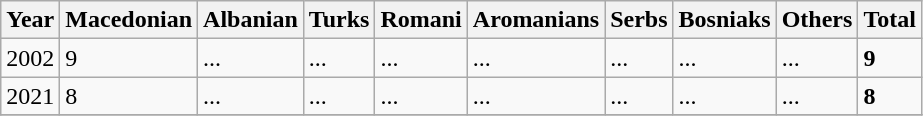<table class="wikitable">
<tr>
<th>Year</th>
<th>Macedonian</th>
<th>Albanian</th>
<th>Turks</th>
<th>Romani</th>
<th>Aromanians</th>
<th>Serbs</th>
<th>Bosniaks</th>
<th><abbr>Others</abbr></th>
<th>Total</th>
</tr>
<tr>
<td>2002</td>
<td>9</td>
<td>...</td>
<td>...</td>
<td>...</td>
<td>...</td>
<td>...</td>
<td>...</td>
<td>...</td>
<td><strong>9</strong></td>
</tr>
<tr>
<td>2021</td>
<td>8</td>
<td>...</td>
<td>...</td>
<td>...</td>
<td>...</td>
<td>...</td>
<td>...</td>
<td>...</td>
<td><strong>8</strong></td>
</tr>
<tr>
</tr>
</table>
